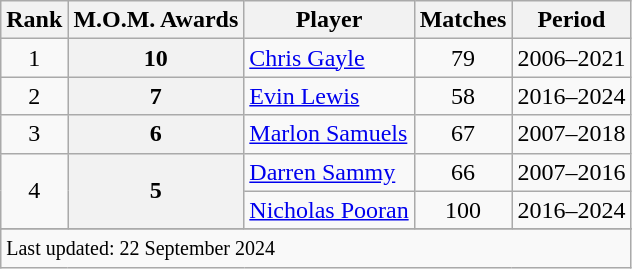<table class="wikitable sortable">
<tr>
<th scope=col>Rank</th>
<th scope=col>M.O.M. Awards</th>
<th scope=col>Player</th>
<th scope=col>Matches</th>
<th scope=col>Period</th>
</tr>
<tr>
<td align=center>1</td>
<th>10</th>
<td><a href='#'>Chris Gayle</a></td>
<td align=center>79</td>
<td>2006–2021</td>
</tr>
<tr>
<td align=center>2</td>
<th>7</th>
<td><a href='#'>Evin Lewis</a></td>
<td align=center>58</td>
<td>2016–2024</td>
</tr>
<tr>
<td align=center>3</td>
<th>6</th>
<td><a href='#'>Marlon Samuels</a></td>
<td align=center>67</td>
<td>2007–2018</td>
</tr>
<tr>
<td align=center rowspan=2>4</td>
<th rowspan=2>5</th>
<td><a href='#'>Darren Sammy</a></td>
<td align=center>66</td>
<td>2007–2016</td>
</tr>
<tr>
<td><a href='#'>Nicholas Pooran</a></td>
<td align=center>100</td>
<td>2016–2024</td>
</tr>
<tr>
</tr>
<tr class=sortbottom>
<td colspan=5><small>Last updated: 22 September 2024</small></td>
</tr>
</table>
